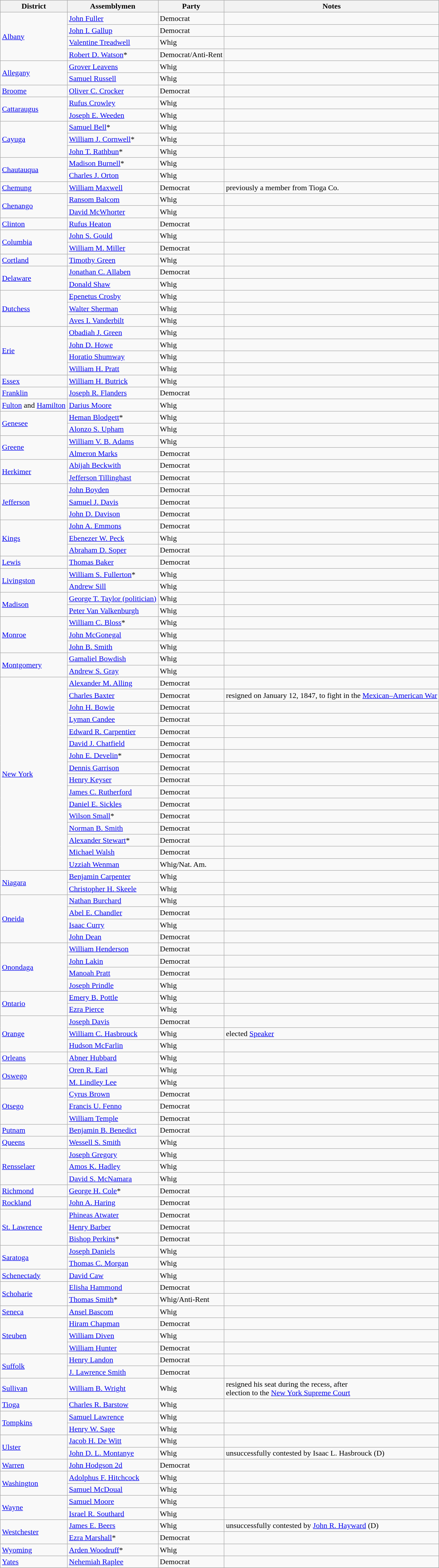<table class=wikitable>
<tr>
<th>District</th>
<th>Assemblymen</th>
<th>Party</th>
<th>Notes</th>
</tr>
<tr>
<td rowspan="4"><a href='#'>Albany</a></td>
<td><a href='#'>John Fuller</a></td>
<td>Democrat</td>
<td></td>
</tr>
<tr>
<td><a href='#'>John I. Gallup</a></td>
<td>Democrat</td>
<td></td>
</tr>
<tr>
<td><a href='#'>Valentine Treadwell</a></td>
<td>Whig</td>
<td></td>
</tr>
<tr>
<td><a href='#'>Robert D. Watson</a>*</td>
<td>Democrat/Anti-Rent</td>
<td></td>
</tr>
<tr>
<td rowspan="2"><a href='#'>Allegany</a></td>
<td><a href='#'>Grover Leavens</a></td>
<td>Whig</td>
<td></td>
</tr>
<tr>
<td><a href='#'>Samuel Russell</a></td>
<td>Whig</td>
<td></td>
</tr>
<tr>
<td><a href='#'>Broome</a></td>
<td><a href='#'>Oliver C. Crocker</a></td>
<td>Democrat</td>
<td></td>
</tr>
<tr>
<td rowspan="2"><a href='#'>Cattaraugus</a></td>
<td><a href='#'>Rufus Crowley</a></td>
<td>Whig</td>
<td></td>
</tr>
<tr>
<td><a href='#'>Joseph E. Weeden</a></td>
<td>Whig</td>
<td></td>
</tr>
<tr>
<td rowspan="3"><a href='#'>Cayuga</a></td>
<td><a href='#'>Samuel Bell</a>*</td>
<td>Whig</td>
<td></td>
</tr>
<tr>
<td><a href='#'>William J. Cornwell</a>*</td>
<td>Whig</td>
<td></td>
</tr>
<tr>
<td><a href='#'>John T. Rathbun</a>*</td>
<td>Whig</td>
<td></td>
</tr>
<tr>
<td rowspan="2"><a href='#'>Chautauqua</a></td>
<td><a href='#'>Madison Burnell</a>*</td>
<td>Whig</td>
<td></td>
</tr>
<tr>
<td><a href='#'>Charles J. Orton</a></td>
<td>Whig</td>
<td></td>
</tr>
<tr>
<td><a href='#'>Chemung</a></td>
<td><a href='#'>William Maxwell</a></td>
<td>Democrat</td>
<td>previously a member from Tioga Co.</td>
</tr>
<tr>
<td rowspan="2"><a href='#'>Chenango</a></td>
<td><a href='#'>Ransom Balcom</a></td>
<td>Whig</td>
<td></td>
</tr>
<tr>
<td><a href='#'>David McWhorter</a></td>
<td>Whig</td>
<td></td>
</tr>
<tr>
<td><a href='#'>Clinton</a></td>
<td><a href='#'>Rufus Heaton</a></td>
<td>Democrat</td>
<td></td>
</tr>
<tr>
<td rowspan="2"><a href='#'>Columbia</a></td>
<td><a href='#'>John S. Gould</a></td>
<td>Whig</td>
<td></td>
</tr>
<tr>
<td><a href='#'>William M. Miller</a></td>
<td>Democrat</td>
<td></td>
</tr>
<tr>
<td><a href='#'>Cortland</a></td>
<td><a href='#'>Timothy Green</a></td>
<td>Whig</td>
<td></td>
</tr>
<tr>
<td rowspan="2"><a href='#'>Delaware</a></td>
<td><a href='#'>Jonathan C. Allaben</a></td>
<td>Democrat</td>
<td></td>
</tr>
<tr>
<td><a href='#'>Donald Shaw</a></td>
<td>Whig</td>
<td></td>
</tr>
<tr>
<td rowspan="3"><a href='#'>Dutchess</a></td>
<td><a href='#'>Epenetus Crosby</a></td>
<td>Whig</td>
<td></td>
</tr>
<tr>
<td><a href='#'>Walter Sherman</a></td>
<td>Whig</td>
<td></td>
</tr>
<tr>
<td><a href='#'>Aves I. Vanderbilt</a></td>
<td>Whig</td>
<td></td>
</tr>
<tr>
<td rowspan="4"><a href='#'>Erie</a></td>
<td><a href='#'>Obadiah J. Green</a></td>
<td>Whig</td>
<td></td>
</tr>
<tr>
<td><a href='#'>John D. Howe</a></td>
<td>Whig</td>
<td></td>
</tr>
<tr>
<td><a href='#'>Horatio Shumway</a></td>
<td>Whig</td>
<td></td>
</tr>
<tr>
<td><a href='#'>William H. Pratt</a></td>
<td>Whig</td>
<td></td>
</tr>
<tr>
<td><a href='#'>Essex</a></td>
<td><a href='#'>William H. Butrick</a></td>
<td>Whig</td>
<td></td>
</tr>
<tr>
<td><a href='#'>Franklin</a></td>
<td><a href='#'>Joseph R. Flanders</a></td>
<td>Democrat</td>
<td></td>
</tr>
<tr>
<td><a href='#'>Fulton</a> and <a href='#'>Hamilton</a></td>
<td><a href='#'>Darius Moore</a></td>
<td>Whig</td>
<td></td>
</tr>
<tr>
<td rowspan="2"><a href='#'>Genesee</a></td>
<td><a href='#'>Heman Blodgett</a>*</td>
<td>Whig</td>
<td></td>
</tr>
<tr>
<td><a href='#'>Alonzo S. Upham</a></td>
<td>Whig</td>
<td></td>
</tr>
<tr>
<td rowspan="2"><a href='#'>Greene</a></td>
<td><a href='#'>William V. B. Adams</a></td>
<td>Whig</td>
<td></td>
</tr>
<tr>
<td><a href='#'>Almeron Marks</a></td>
<td>Democrat</td>
<td></td>
</tr>
<tr>
<td rowspan="2"><a href='#'>Herkimer</a></td>
<td><a href='#'>Abijah Beckwith</a></td>
<td>Democrat</td>
<td></td>
</tr>
<tr>
<td><a href='#'>Jefferson Tillinghast</a></td>
<td>Democrat</td>
<td></td>
</tr>
<tr>
<td rowspan="3"><a href='#'>Jefferson</a></td>
<td><a href='#'>John Boyden</a></td>
<td>Democrat</td>
<td></td>
</tr>
<tr>
<td><a href='#'>Samuel J. Davis</a></td>
<td>Democrat</td>
<td></td>
</tr>
<tr>
<td><a href='#'>John D. Davison</a></td>
<td>Democrat</td>
<td></td>
</tr>
<tr>
<td rowspan="3"><a href='#'>Kings</a></td>
<td><a href='#'>John A. Emmons</a></td>
<td>Democrat</td>
<td></td>
</tr>
<tr>
<td><a href='#'>Ebenezer W. Peck</a></td>
<td>Whig</td>
<td></td>
</tr>
<tr>
<td><a href='#'>Abraham D. Soper</a></td>
<td>Democrat</td>
<td></td>
</tr>
<tr>
<td><a href='#'>Lewis</a></td>
<td><a href='#'>Thomas Baker</a></td>
<td>Democrat</td>
<td></td>
</tr>
<tr>
<td rowspan="2"><a href='#'>Livingston</a></td>
<td><a href='#'>William S. Fullerton</a>*</td>
<td>Whig</td>
<td></td>
</tr>
<tr>
<td><a href='#'>Andrew Sill</a></td>
<td>Whig</td>
<td></td>
</tr>
<tr>
<td rowspan="2"><a href='#'>Madison</a></td>
<td><a href='#'>George T. Taylor (politician)</a></td>
<td>Whig</td>
<td></td>
</tr>
<tr>
<td><a href='#'>Peter Van Valkenburgh</a></td>
<td>Whig</td>
<td></td>
</tr>
<tr>
<td rowspan="3"><a href='#'>Monroe</a></td>
<td><a href='#'>William C. Bloss</a>*</td>
<td>Whig</td>
<td></td>
</tr>
<tr>
<td><a href='#'>John McGonegal</a></td>
<td>Whig</td>
<td></td>
</tr>
<tr>
<td><a href='#'>John B. Smith</a></td>
<td>Whig</td>
<td></td>
</tr>
<tr>
<td rowspan="2"><a href='#'>Montgomery</a></td>
<td><a href='#'>Gamaliel Bowdish</a></td>
<td>Whig</td>
<td></td>
</tr>
<tr>
<td><a href='#'>Andrew S. Gray</a></td>
<td>Whig</td>
<td></td>
</tr>
<tr>
<td rowspan="16"><a href='#'>New York</a></td>
<td><a href='#'>Alexander M. Alling</a></td>
<td>Democrat</td>
<td></td>
</tr>
<tr>
<td><a href='#'>Charles Baxter</a></td>
<td>Democrat</td>
<td>resigned on January 12, 1847, to fight in the <a href='#'>Mexican–American War</a></td>
</tr>
<tr>
<td><a href='#'>John H. Bowie</a></td>
<td>Democrat</td>
<td></td>
</tr>
<tr>
<td><a href='#'>Lyman Candee</a></td>
<td>Democrat</td>
<td></td>
</tr>
<tr>
<td><a href='#'>Edward R. Carpentier</a></td>
<td>Democrat</td>
<td></td>
</tr>
<tr>
<td><a href='#'>David J. Chatfield</a></td>
<td>Democrat</td>
<td></td>
</tr>
<tr>
<td><a href='#'>John E. Develin</a>*</td>
<td>Democrat</td>
<td></td>
</tr>
<tr>
<td><a href='#'>Dennis Garrison</a></td>
<td>Democrat</td>
<td></td>
</tr>
<tr>
<td><a href='#'>Henry Keyser</a></td>
<td>Democrat</td>
<td></td>
</tr>
<tr>
<td><a href='#'>James C. Rutherford</a></td>
<td>Democrat</td>
<td></td>
</tr>
<tr>
<td><a href='#'>Daniel E. Sickles</a></td>
<td>Democrat</td>
<td></td>
</tr>
<tr>
<td><a href='#'>Wilson Small</a>*</td>
<td>Democrat</td>
<td></td>
</tr>
<tr>
<td><a href='#'>Norman B. Smith</a></td>
<td>Democrat</td>
<td></td>
</tr>
<tr>
<td><a href='#'>Alexander Stewart</a>*</td>
<td>Democrat</td>
<td></td>
</tr>
<tr>
<td><a href='#'>Michael Walsh</a></td>
<td>Democrat</td>
<td></td>
</tr>
<tr>
<td><a href='#'>Uzziah Wenman</a></td>
<td>Whig/Nat. Am.</td>
<td></td>
</tr>
<tr>
<td rowspan="2"><a href='#'>Niagara</a></td>
<td><a href='#'>Benjamin Carpenter</a></td>
<td>Whig</td>
<td></td>
</tr>
<tr>
<td><a href='#'>Christopher H. Skeele</a></td>
<td>Whig</td>
<td></td>
</tr>
<tr>
<td rowspan="4"><a href='#'>Oneida</a></td>
<td><a href='#'>Nathan Burchard</a></td>
<td>Whig</td>
<td></td>
</tr>
<tr>
<td><a href='#'>Abel E. Chandler</a></td>
<td>Democrat</td>
<td></td>
</tr>
<tr>
<td><a href='#'>Isaac Curry</a></td>
<td>Whig</td>
<td></td>
</tr>
<tr>
<td><a href='#'>John Dean</a></td>
<td>Democrat</td>
<td></td>
</tr>
<tr>
<td rowspan="4"><a href='#'>Onondaga</a></td>
<td><a href='#'>William Henderson</a></td>
<td>Democrat</td>
<td></td>
</tr>
<tr>
<td><a href='#'>John Lakin</a></td>
<td>Democrat</td>
<td></td>
</tr>
<tr>
<td><a href='#'>Manoah Pratt</a></td>
<td>Democrat</td>
<td></td>
</tr>
<tr>
<td><a href='#'>Joseph Prindle</a></td>
<td>Whig</td>
<td></td>
</tr>
<tr>
<td rowspan="2"><a href='#'>Ontario</a></td>
<td><a href='#'>Emery B. Pottle</a></td>
<td>Whig</td>
<td></td>
</tr>
<tr>
<td><a href='#'>Ezra Pierce</a></td>
<td>Whig</td>
<td></td>
</tr>
<tr>
<td rowspan="3"><a href='#'>Orange</a></td>
<td><a href='#'>Joseph Davis</a></td>
<td>Democrat</td>
<td></td>
</tr>
<tr>
<td><a href='#'>William C. Hasbrouck</a></td>
<td>Whig</td>
<td>elected <a href='#'>Speaker</a></td>
</tr>
<tr>
<td><a href='#'>Hudson McFarlin</a></td>
<td>Whig</td>
<td></td>
</tr>
<tr>
<td><a href='#'>Orleans</a></td>
<td><a href='#'>Abner Hubbard</a></td>
<td>Whig</td>
<td></td>
</tr>
<tr>
<td rowspan="2"><a href='#'>Oswego</a></td>
<td><a href='#'>Oren R. Earl</a></td>
<td>Whig</td>
<td></td>
</tr>
<tr>
<td><a href='#'>M. Lindley Lee</a></td>
<td>Whig</td>
<td></td>
</tr>
<tr>
<td rowspan="3"><a href='#'>Otsego</a></td>
<td><a href='#'>Cyrus Brown</a></td>
<td>Democrat</td>
<td></td>
</tr>
<tr>
<td><a href='#'>Francis U. Fenno</a></td>
<td>Democrat</td>
<td></td>
</tr>
<tr>
<td><a href='#'>William Temple</a></td>
<td>Democrat</td>
<td></td>
</tr>
<tr>
<td><a href='#'>Putnam</a></td>
<td><a href='#'>Benjamin B. Benedict</a></td>
<td>Democrat</td>
<td></td>
</tr>
<tr>
<td><a href='#'>Queens</a></td>
<td><a href='#'>Wessell S. Smith</a></td>
<td>Whig</td>
<td></td>
</tr>
<tr>
<td rowspan="3"><a href='#'>Rensselaer</a></td>
<td><a href='#'>Joseph Gregory</a></td>
<td>Whig</td>
<td></td>
</tr>
<tr>
<td><a href='#'>Amos K. Hadley</a></td>
<td>Whig</td>
<td></td>
</tr>
<tr>
<td><a href='#'>David S. McNamara</a></td>
<td>Whig</td>
<td></td>
</tr>
<tr>
<td><a href='#'>Richmond</a></td>
<td><a href='#'>George H. Cole</a>*</td>
<td>Democrat</td>
<td></td>
</tr>
<tr>
<td><a href='#'>Rockland</a></td>
<td><a href='#'>John A. Haring</a></td>
<td>Democrat</td>
<td></td>
</tr>
<tr>
<td rowspan="3"><a href='#'>St. Lawrence</a></td>
<td><a href='#'>Phineas Atwater</a></td>
<td>Democrat</td>
<td></td>
</tr>
<tr>
<td><a href='#'>Henry Barber</a></td>
<td>Democrat</td>
<td></td>
</tr>
<tr>
<td><a href='#'>Bishop Perkins</a>*</td>
<td>Democrat</td>
<td></td>
</tr>
<tr>
<td rowspan="2"><a href='#'>Saratoga</a></td>
<td><a href='#'>Joseph Daniels</a></td>
<td>Whig</td>
<td></td>
</tr>
<tr>
<td><a href='#'>Thomas C. Morgan</a></td>
<td>Whig</td>
<td></td>
</tr>
<tr>
<td><a href='#'>Schenectady</a></td>
<td><a href='#'>David Caw</a></td>
<td>Whig</td>
<td></td>
</tr>
<tr>
<td rowspan="2"><a href='#'>Schoharie</a></td>
<td><a href='#'>Elisha Hammond</a></td>
<td>Democrat</td>
<td></td>
</tr>
<tr>
<td><a href='#'>Thomas Smith</a>*</td>
<td>Whig/Anti-Rent</td>
<td></td>
</tr>
<tr>
<td><a href='#'>Seneca</a></td>
<td><a href='#'>Ansel Bascom</a></td>
<td>Whig</td>
<td></td>
</tr>
<tr>
<td rowspan="3"><a href='#'>Steuben</a></td>
<td><a href='#'>Hiram Chapman</a></td>
<td>Democrat</td>
<td></td>
</tr>
<tr>
<td><a href='#'>William Diven</a></td>
<td>Whig</td>
<td></td>
</tr>
<tr>
<td><a href='#'>William Hunter</a></td>
<td>Democrat</td>
<td></td>
</tr>
<tr>
<td rowspan="2"><a href='#'>Suffolk</a></td>
<td><a href='#'>Henry Landon</a></td>
<td>Democrat</td>
<td></td>
</tr>
<tr>
<td><a href='#'>J. Lawrence Smith</a></td>
<td>Democrat</td>
<td></td>
</tr>
<tr>
<td><a href='#'>Sullivan</a></td>
<td><a href='#'>William B. Wright</a></td>
<td>Whig</td>
<td>resigned his seat during the recess, after <br>election to the <a href='#'>New York Supreme Court</a></td>
</tr>
<tr>
<td><a href='#'>Tioga</a></td>
<td><a href='#'>Charles R. Barstow</a></td>
<td>Whig</td>
<td></td>
</tr>
<tr>
<td rowspan="2"><a href='#'>Tompkins</a></td>
<td><a href='#'>Samuel Lawrence</a></td>
<td>Whig</td>
<td></td>
</tr>
<tr>
<td><a href='#'>Henry W. Sage</a></td>
<td>Whig</td>
<td></td>
</tr>
<tr>
<td rowspan="2"><a href='#'>Ulster</a></td>
<td><a href='#'>Jacob H. De Witt</a></td>
<td>Whig</td>
<td></td>
</tr>
<tr>
<td><a href='#'>John D. L. Montanye</a></td>
<td>Whig</td>
<td>unsuccessfully contested by Isaac L. Hasbrouck (D)</td>
</tr>
<tr>
<td><a href='#'>Warren</a></td>
<td><a href='#'>John Hodgson 2d</a></td>
<td>Democrat</td>
<td></td>
</tr>
<tr>
<td rowspan="2"><a href='#'>Washington</a></td>
<td><a href='#'>Adolphus F. Hitchcock</a></td>
<td>Whig</td>
<td></td>
</tr>
<tr>
<td><a href='#'>Samuel McDoual</a></td>
<td>Whig</td>
<td></td>
</tr>
<tr>
<td rowspan="2"><a href='#'>Wayne</a></td>
<td><a href='#'>Samuel Moore</a></td>
<td>Whig</td>
<td></td>
</tr>
<tr>
<td><a href='#'>Israel R. Southard</a></td>
<td>Whig</td>
<td></td>
</tr>
<tr>
<td rowspan="2"><a href='#'>Westchester</a></td>
<td><a href='#'>James E. Beers</a></td>
<td>Whig</td>
<td>unsuccessfully contested by <a href='#'>John R. Hayward</a> (D)</td>
</tr>
<tr>
<td><a href='#'>Ezra Marshall</a>*</td>
<td>Democrat</td>
<td></td>
</tr>
<tr>
<td><a href='#'>Wyoming</a></td>
<td><a href='#'>Arden Woodruff</a>*</td>
<td>Whig</td>
<td></td>
</tr>
<tr>
<td><a href='#'>Yates</a></td>
<td><a href='#'>Nehemiah Raplee</a></td>
<td>Democrat</td>
<td></td>
</tr>
<tr>
</tr>
</table>
